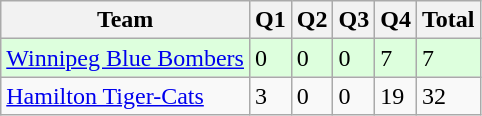<table class="wikitable">
<tr>
<th>Team</th>
<th>Q1</th>
<th>Q2</th>
<th>Q3</th>
<th>Q4</th>
<th>Total</th>
</tr>
<tr style="background-color:#ddffdd">
<td><a href='#'>Winnipeg Blue Bombers</a></td>
<td>0</td>
<td>0</td>
<td>0</td>
<td>7</td>
<td>7</td>
</tr>
<tr>
<td><a href='#'>Hamilton Tiger-Cats</a></td>
<td>3</td>
<td>0</td>
<td>0</td>
<td>19</td>
<td>32</td>
</tr>
</table>
